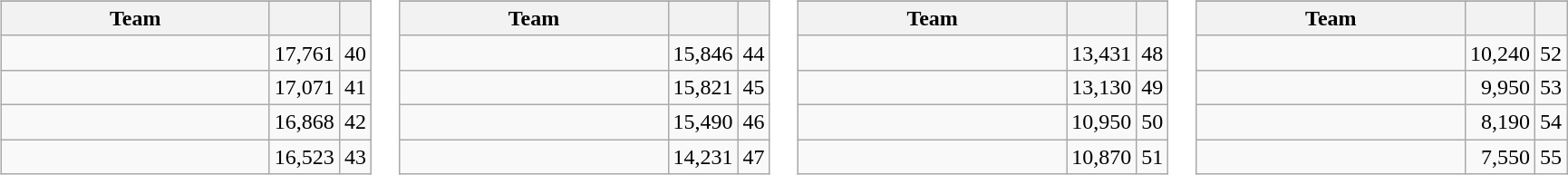<table>
<tr style="vertical-align:top">
<td><br><table class="wikitable">
<tr>
</tr>
<tr>
<th width="190">Team</th>
<th></th>
<th></th>
</tr>
<tr>
<td></td>
<td align="right">17,761</td>
<td align="center">40</td>
</tr>
<tr>
<td></td>
<td align="right">17,071</td>
<td align="center">41</td>
</tr>
<tr>
<td></td>
<td align="right">16,868</td>
<td align="center">42</td>
</tr>
<tr>
<td></td>
<td align="right">16,523</td>
<td align="center">43</td>
</tr>
</table>
</td>
<td><br><table class="wikitable">
<tr>
</tr>
<tr>
<th width="190">Team</th>
<th></th>
<th></th>
</tr>
<tr>
<td></td>
<td align="right">15,846</td>
<td align="center">44</td>
</tr>
<tr>
<td></td>
<td align="right">15,821</td>
<td align="center">45</td>
</tr>
<tr>
<td></td>
<td align="right">15,490</td>
<td align="center">46</td>
</tr>
<tr>
<td></td>
<td align="right">14,231</td>
<td align="center">47</td>
</tr>
</table>
</td>
<td><br><table class="wikitable">
<tr>
</tr>
<tr>
<th width="190">Team</th>
<th></th>
<th></th>
</tr>
<tr>
<td></td>
<td align="right">13,431</td>
<td align="center">48</td>
</tr>
<tr>
<td></td>
<td align="right">13,130</td>
<td align="center">49</td>
</tr>
<tr>
<td></td>
<td align="right">10,950</td>
<td align="center">50</td>
</tr>
<tr>
<td></td>
<td align="right">10,870</td>
<td align="center">51</td>
</tr>
</table>
</td>
<td><br><table class="wikitable">
<tr>
</tr>
<tr>
<th width="190">Team</th>
<th></th>
<th></th>
</tr>
<tr>
<td></td>
<td align="right">10,240</td>
<td align="center">52</td>
</tr>
<tr>
<td></td>
<td align="right">9,950</td>
<td align="center">53</td>
</tr>
<tr>
<td></td>
<td align="right">8,190</td>
<td align="center">54</td>
</tr>
<tr>
<td></td>
<td align="right">7,550</td>
<td align="center">55</td>
</tr>
</table>
</td>
</tr>
</table>
